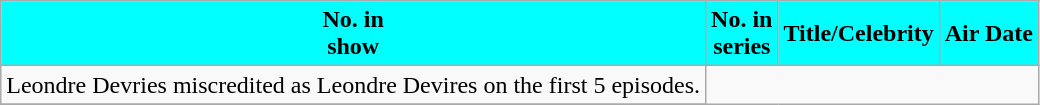<table class="wikitable plainrowheaders">
<tr style="color:black">
<th style="background: #00FFFF;">No. in <br>show</th>
<th style="background: #00FFFF;">No. in <br>series</th>
<th style="background: #00FFFF;">Title/Celebrity</th>
<th style="background: #00FFFF;">Air Date<br>



</th>
</tr>
<tr>
<td>Leondre Devries miscredited as Leondre Devires on the first 5 episodes.</td>
</tr>
<tr>
</tr>
</table>
